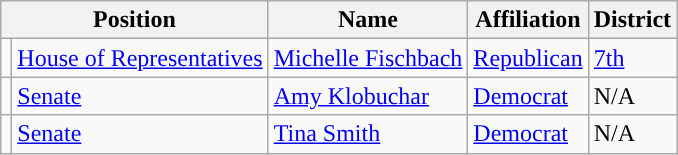<table class="wikitable">
<tr>
<th colspan="2">Position</th>
<th>Name</th>
<th>Affiliation</th>
<th>District</th>
</tr>
<tr>
<td style="background-color:"></td>
<td><a href='#'>House of Representatives</a></td>
<td><a href='#'>Michelle Fischbach</a></td>
<td><a href='#'>Republican</a></td>
<td><a href='#'>7th</a></td>
</tr>
<tr>
<td style="background-color:"></td>
<td><a href='#'>Senate</a></td>
<td><a href='#'>Amy Klobuchar</a></td>
<td><a href='#'>Democrat</a></td>
<td>N/A</td>
</tr>
<tr>
<td style="background-color:"></td>
<td><a href='#'>Senate</a></td>
<td><a href='#'>Tina Smith</a></td>
<td><a href='#'>Democrat</a></td>
<td>N/A</td>
</tr>
</table>
